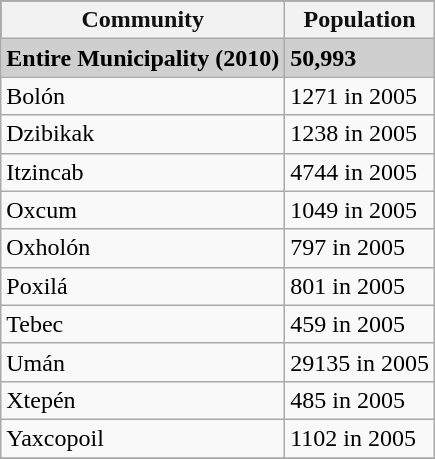<table class="wikitable">
<tr style="background:#111111; color:#111111;">
<th><strong>Community</strong></th>
<th><strong>Population</strong></th>
</tr>
<tr style="background:#CFCFCF;">
<td><strong>Entire Municipality (2010)</strong></td>
<td><strong>50,993</strong></td>
</tr>
<tr>
<td>Bolón</td>
<td>1271 in 2005</td>
</tr>
<tr>
<td>Dzibikak</td>
<td>1238 in 2005</td>
</tr>
<tr>
<td>Itzincab</td>
<td>4744 in 2005</td>
</tr>
<tr>
<td>Oxcum</td>
<td>1049 in 2005</td>
</tr>
<tr>
<td>Oxholón</td>
<td>797 in 2005</td>
</tr>
<tr>
<td>Poxilá</td>
<td>801 in 2005</td>
</tr>
<tr>
<td>Tebec</td>
<td>459 in 2005</td>
</tr>
<tr>
<td>Umán</td>
<td>29135 in 2005</td>
</tr>
<tr>
<td>Xtepén</td>
<td>485 in 2005</td>
</tr>
<tr>
<td>Yaxcopoil</td>
<td>1102 in 2005</td>
</tr>
<tr>
</tr>
</table>
